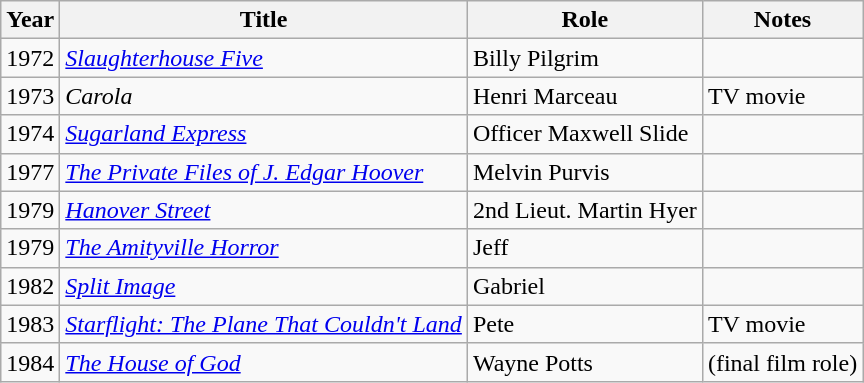<table class="wikitable">
<tr>
<th>Year</th>
<th>Title</th>
<th>Role</th>
<th>Notes</th>
</tr>
<tr>
<td>1972</td>
<td><em><a href='#'>Slaughterhouse Five</a></em></td>
<td>Billy Pilgrim</td>
<td></td>
</tr>
<tr>
<td>1973</td>
<td><em>Carola</em></td>
<td>Henri Marceau</td>
<td>TV movie</td>
</tr>
<tr>
<td>1974</td>
<td><em><a href='#'>Sugarland Express</a></em></td>
<td>Officer Maxwell Slide</td>
<td></td>
</tr>
<tr>
<td>1977</td>
<td><em><a href='#'>The Private Files of J. Edgar Hoover</a></em></td>
<td>Melvin Purvis</td>
<td></td>
</tr>
<tr>
<td>1979</td>
<td><em><a href='#'>Hanover Street</a></em></td>
<td>2nd Lieut. Martin Hyer</td>
<td></td>
</tr>
<tr>
<td>1979</td>
<td><em><a href='#'>The Amityville Horror</a></em></td>
<td>Jeff</td>
<td></td>
</tr>
<tr>
<td>1982</td>
<td><em><a href='#'>Split Image</a></em></td>
<td>Gabriel</td>
<td></td>
</tr>
<tr>
<td>1983</td>
<td><em><a href='#'>Starflight: The Plane That Couldn't Land</a></em></td>
<td>Pete</td>
<td>TV movie</td>
</tr>
<tr>
<td>1984</td>
<td><em><a href='#'>The House of God</a></em></td>
<td>Wayne Potts</td>
<td>(final film role)</td>
</tr>
</table>
